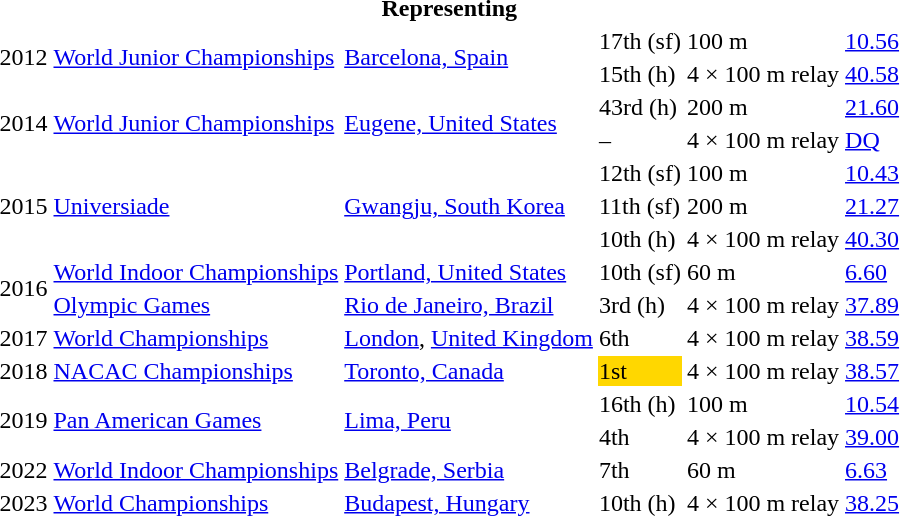<table>
<tr>
<th colspan="6">Representing </th>
</tr>
<tr>
<td rowspan=2>2012</td>
<td rowspan=2><a href='#'>World Junior Championships</a></td>
<td rowspan=2><a href='#'>Barcelona, Spain</a></td>
<td>17th (sf)</td>
<td>100 m</td>
<td><a href='#'>10.56</a></td>
</tr>
<tr>
<td>15th (h)</td>
<td>4 × 100 m relay</td>
<td><a href='#'>40.58</a></td>
</tr>
<tr>
<td rowspan=2>2014</td>
<td rowspan=2><a href='#'>World Junior Championships</a></td>
<td rowspan=2><a href='#'>Eugene, United States</a></td>
<td>43rd (h)</td>
<td>200 m</td>
<td><a href='#'>21.60</a></td>
</tr>
<tr>
<td>–</td>
<td>4 × 100 m relay</td>
<td><a href='#'>DQ</a></td>
</tr>
<tr>
<td rowspan=3>2015</td>
<td rowspan=3><a href='#'>Universiade</a></td>
<td rowspan=3><a href='#'>Gwangju, South Korea</a></td>
<td>12th (sf)</td>
<td>100 m</td>
<td><a href='#'>10.43</a></td>
</tr>
<tr>
<td>11th (sf)</td>
<td>200 m</td>
<td><a href='#'>21.27</a></td>
</tr>
<tr>
<td>10th (h)</td>
<td>4 × 100 m relay</td>
<td><a href='#'>40.30</a></td>
</tr>
<tr>
<td rowspan=2>2016</td>
<td><a href='#'>World Indoor Championships</a></td>
<td><a href='#'>Portland, United States</a></td>
<td>10th (sf)</td>
<td>60 m</td>
<td><a href='#'>6.60</a></td>
</tr>
<tr>
<td><a href='#'>Olympic Games</a></td>
<td><a href='#'>Rio de Janeiro, Brazil</a></td>
<td>3rd (h)</td>
<td>4 × 100 m relay</td>
<td><a href='#'>37.89</a></td>
</tr>
<tr>
<td>2017</td>
<td><a href='#'>World Championships</a></td>
<td><a href='#'>London</a>, <a href='#'>United Kingdom</a></td>
<td>6th</td>
<td>4 × 100 m relay</td>
<td><a href='#'>38.59</a></td>
</tr>
<tr>
<td>2018</td>
<td><a href='#'>NACAC Championships</a></td>
<td><a href='#'>Toronto, Canada</a></td>
<td bgcolor=gold>1st</td>
<td>4 × 100 m relay</td>
<td><a href='#'>38.57</a></td>
</tr>
<tr>
<td rowspan=2>2019</td>
<td rowspan=2><a href='#'>Pan American Games</a></td>
<td rowspan=2><a href='#'>Lima, Peru</a></td>
<td>16th (h)</td>
<td>100 m</td>
<td><a href='#'>10.54</a></td>
</tr>
<tr>
<td>4th</td>
<td>4 × 100 m relay</td>
<td><a href='#'>39.00</a></td>
</tr>
<tr>
<td>2022</td>
<td><a href='#'>World Indoor Championships</a></td>
<td><a href='#'>Belgrade, Serbia</a></td>
<td>7th</td>
<td>60 m</td>
<td><a href='#'>6.63</a></td>
</tr>
<tr>
<td>2023</td>
<td><a href='#'>World Championships</a></td>
<td><a href='#'>Budapest, Hungary</a></td>
<td>10th (h)</td>
<td>4 × 100 m relay</td>
<td><a href='#'>38.25</a></td>
</tr>
</table>
